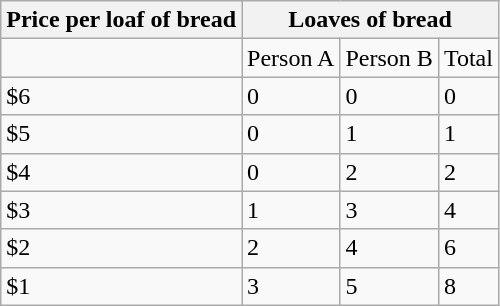<table class="wikitable">
<tr>
<th>Price per loaf of bread</th>
<th colspan="3">Loaves of bread</th>
</tr>
<tr>
<td></td>
<td>Person A</td>
<td>Person B</td>
<td>Total</td>
</tr>
<tr>
<td>$6</td>
<td>0</td>
<td>0</td>
<td>0</td>
</tr>
<tr>
<td>$5</td>
<td>0</td>
<td>1</td>
<td>1</td>
</tr>
<tr>
<td>$4</td>
<td>0</td>
<td>2</td>
<td>2</td>
</tr>
<tr>
<td>$3</td>
<td>1</td>
<td>3</td>
<td>4</td>
</tr>
<tr>
<td>$2</td>
<td>2</td>
<td>4</td>
<td>6</td>
</tr>
<tr>
<td>$1</td>
<td>3</td>
<td>5</td>
<td>8</td>
</tr>
</table>
